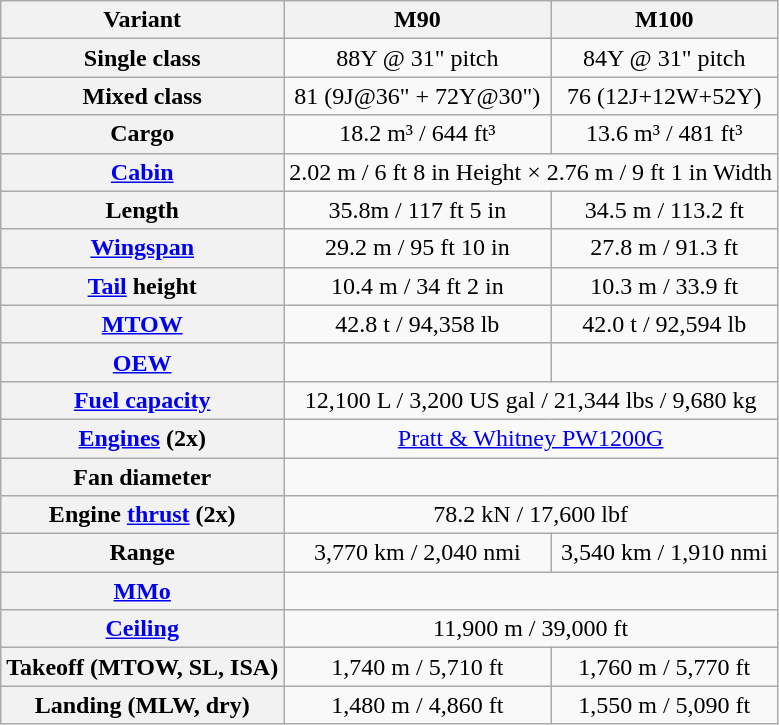<table class=wikitable style="text-align: center;">
<tr>
<th>Variant</th>
<th>M90</th>
<th>M100</th>
</tr>
<tr>
<th>Single class</th>
<td>88Y @ 31" pitch</td>
<td>84Y @ 31" pitch</td>
</tr>
<tr>
<th>Mixed class</th>
<td>81 (9J@36" + 72Y@30")</td>
<td>76 (12J+12W+52Y)</td>
</tr>
<tr>
<th>Cargo</th>
<td>18.2 m³ / 644 ft³</td>
<td>13.6 m³ / 481 ft³</td>
</tr>
<tr>
<th><a href='#'>Cabin</a></th>
<td colspan=2>2.02 m / 6 ft 8 in Height × 2.76 m / 9 ft 1 in Width</td>
</tr>
<tr>
<th>Length</th>
<td>35.8m / 117 ft 5 in</td>
<td>34.5 m / 113.2 ft</td>
</tr>
<tr>
<th><a href='#'>Wingspan</a></th>
<td>29.2 m / 95 ft 10 in</td>
<td>27.8 m / 91.3 ft</td>
</tr>
<tr>
<th><a href='#'>Tail</a> height</th>
<td>10.4 m / 34 ft 2 in</td>
<td>10.3 m / 33.9 ft</td>
</tr>
<tr>
<th><a href='#'>MTOW</a></th>
<td>42.8 t / 94,358 lb</td>
<td>42.0 t / 92,594 lb</td>
</tr>
<tr>
<th><a href='#'>OEW</a></th>
<td></td>
<td></td>
</tr>
<tr>
<th><a href='#'>Fuel capacity</a></th>
<td colspan=2>12,100 L / 3,200 US gal / 21,344 lbs / 9,680 kg</td>
</tr>
<tr>
<th><a href='#'>Engines</a> (2x)</th>
<td colspan=2><a href='#'>Pratt & Whitney PW1200G</a></td>
</tr>
<tr>
<th>Fan diameter</th>
<td colspan=2></td>
</tr>
<tr>
<th>Engine <a href='#'>thrust</a> (2x)</th>
<td colspan=2>78.2 kN / 17,600 lbf</td>
</tr>
<tr>
<th>Range</th>
<td>3,770 km / 2,040 nmi</td>
<td>3,540 km / 1,910 nmi</td>
</tr>
<tr>
<th><a href='#'>MMo</a></th>
<td colspan=2></td>
</tr>
<tr>
<th><a href='#'>Ceiling</a></th>
<td colspan=3>11,900 m / 39,000 ft</td>
</tr>
<tr>
<th>Takeoff (MTOW, SL, ISA)</th>
<td>1,740 m / 5,710 ft</td>
<td>1,760 m / 5,770 ft</td>
</tr>
<tr>
<th>Landing (MLW, dry)</th>
<td>1,480 m / 4,860 ft</td>
<td>1,550 m / 5,090 ft</td>
</tr>
</table>
